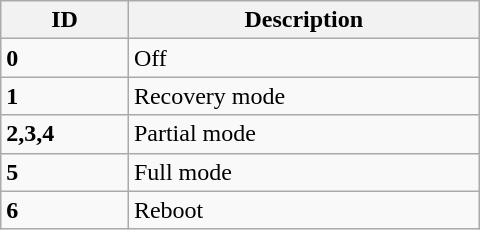<table class="wikitable" style="width:20em">
<tr>
<th>ID</th>
<th>Description</th>
</tr>
<tr>
<td><strong>0</strong></td>
<td>Off</td>
</tr>
<tr>
<td><strong>1</strong></td>
<td>Recovery mode</td>
</tr>
<tr>
<td><strong>2,3,4</strong></td>
<td>Partial mode</td>
</tr>
<tr>
<td><strong>5</strong></td>
<td>Full mode</td>
</tr>
<tr>
<td><strong>6</strong></td>
<td>Reboot</td>
</tr>
</table>
